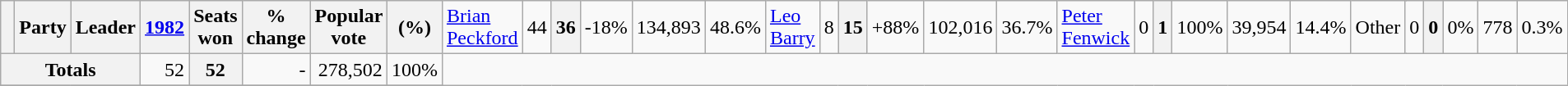<table class="wikitable">
<tr>
<th> </th>
<th>Party</th>
<th>Leader</th>
<th><a href='#'>1982</a></th>
<th>Seats won</th>
<th>% change</th>
<th>Popular vote</th>
<th>(%)<br></th>
<td align=left><a href='#'>Brian Peckford</a></td>
<td align=right>44</td>
<th align=right>36</th>
<td align=right>-18%</td>
<td align=right>134,893</td>
<td align=right>48.6%<br></td>
<td align=left><a href='#'>Leo Barry</a></td>
<td align=right>8</td>
<th align=right>15</th>
<td align=right>+88%</td>
<td align=right>102,016</td>
<td align=right>36.7%<br></td>
<td><a href='#'>Peter Fenwick</a></td>
<td align=right>0</td>
<th align=right>1</th>
<td align=right>100%</td>
<td align=right>39,954</td>
<td align=right>14.4%<br></td>
<td colspan="2">Other</td>
<td align=right>0</td>
<th align=right>0</th>
<td align=right>0%</td>
<td align=right>778</td>
<td align=right>0.3%</td>
</tr>
<tr>
<th colspan="3">Totals</th>
<td align=right>52</td>
<th align=right>52</th>
<td align=right>-</td>
<td align=right>278,502</td>
<td align=right>100%</td>
</tr>
<tr>
</tr>
</table>
